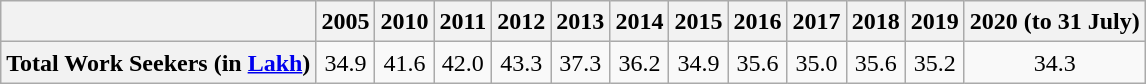<table class="wikitable sortable" style="line-height:20px;text-align:center;">
<tr>
<th></th>
<th>2005</th>
<th>2010</th>
<th>2011</th>
<th>2012</th>
<th>2013</th>
<th>2014</th>
<th>2015</th>
<th>2016</th>
<th>2017</th>
<th>2018</th>
<th>2019</th>
<th>2020 (to 31 July)</th>
</tr>
<tr>
<th>Total Work Seekers (in <a href='#'>Lakh</a>)</th>
<td>34.9</td>
<td>41.6</td>
<td>42.0</td>
<td>43.3</td>
<td>37.3</td>
<td>36.2</td>
<td>34.9</td>
<td>35.6</td>
<td>35.0</td>
<td>35.6</td>
<td>35.2</td>
<td>34.3</td>
</tr>
</table>
